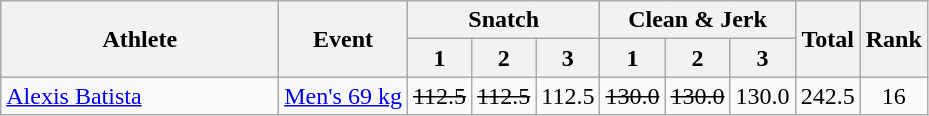<table class=wikitable>
<tr>
<th rowspan="2">Athlete</th>
<th rowspan="2">Event</th>
<th colspan="3">Snatch</th>
<th colspan="3">Clean & Jerk</th>
<th rowspan="2">Total</th>
<th rowspan="2">Rank</th>
</tr>
<tr>
<th>1</th>
<th>2</th>
<th>3</th>
<th>1</th>
<th>2</th>
<th>3</th>
</tr>
<tr>
<td width=30%><a href='#'>Alexis Batista</a></td>
<td align=center><a href='#'>Men's 69 kg</a></td>
<td align=center><s>112.5</s></td>
<td align=center><s>112.5</s></td>
<td align=center>112.5</td>
<td align=center><s>130.0</s></td>
<td align=center><s>130.0</s></td>
<td align=center>130.0</td>
<td align=center>242.5</td>
<td align=center>16</td>
</tr>
</table>
